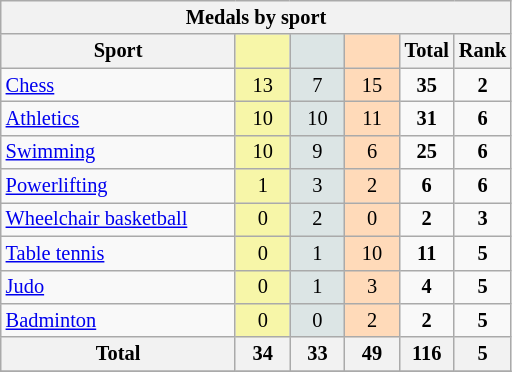<table class="wikitable" style=font-size:85%;float:center;text-align:center>
<tr>
<th colspan=6><strong>Medals by sport</strong></th>
</tr>
<tr>
<th width=150>Sport</th>
<th scope="col" width=30 style="background:#F7F6A8;"></th>
<th scope="col" width=30 style="background:#DCE5E5;"></th>
<th scope="col" width=30 style="background:#FFDAB9;"></th>
<th width=30>Total</th>
<th width=30>Rank</th>
</tr>
<tr>
<td align=left><a href='#'>Chess</a></td>
<td style="background:#F7F6A8;">13</td>
<td style="background:#DCE5E5;">7</td>
<td style="background:#FFDAB9;">15</td>
<td><strong>35</strong></td>
<td><strong>2</strong></td>
</tr>
<tr>
<td align=left><a href='#'>Athletics</a></td>
<td style="background:#F7F6A8;">10</td>
<td style="background:#DCE5E5;">10</td>
<td style="background:#FFDAB9;">11</td>
<td><strong>31</strong></td>
<td><strong>6</strong></td>
</tr>
<tr>
<td align=left><a href='#'>Swimming</a></td>
<td style="background:#F7F6A8;">10</td>
<td style="background:#DCE5E5;">9</td>
<td style="background:#FFDAB9;">6</td>
<td><strong>25</strong></td>
<td><strong>6</strong></td>
</tr>
<tr>
<td align=left><a href='#'>Powerlifting</a></td>
<td style="background:#F7F6A8;">1</td>
<td style="background:#DCE5E5;">3</td>
<td style="background:#FFDAB9;">2</td>
<td><strong>6</strong></td>
<td><strong>6</strong></td>
</tr>
<tr>
<td align=left><a href='#'>Wheelchair basketball</a></td>
<td style="background:#F7F6A8;">0</td>
<td style="background:#DCE5E5;">2</td>
<td style="background:#FFDAB9;">0</td>
<td><strong>2</strong></td>
<td><strong>3</strong></td>
</tr>
<tr>
<td align=left><a href='#'>Table tennis</a></td>
<td style="background:#F7F6A8;">0</td>
<td style="background:#DCE5E5;">1</td>
<td style="background:#FFDAB9;">10</td>
<td><strong>11</strong></td>
<td><strong>5</strong></td>
</tr>
<tr>
<td align=left><a href='#'>Judo</a></td>
<td style="background:#F7F6A8;">0</td>
<td style="background:#DCE5E5;">1</td>
<td style="background:#FFDAB9;">3</td>
<td><strong>4</strong></td>
<td><strong>5</strong></td>
</tr>
<tr>
<td align=left><a href='#'>Badminton</a></td>
<td style="background:#F7F6A8;">0</td>
<td style="background:#DCE5E5;">0</td>
<td style="background:#FFDAB9;">2</td>
<td><strong>2</strong></td>
<td><strong>5</strong></td>
</tr>
<tr>
<th colspan="1">Total</th>
<th>34</th>
<th>33</th>
<th>49</th>
<th>116</th>
<th>5</th>
</tr>
<tr>
</tr>
</table>
